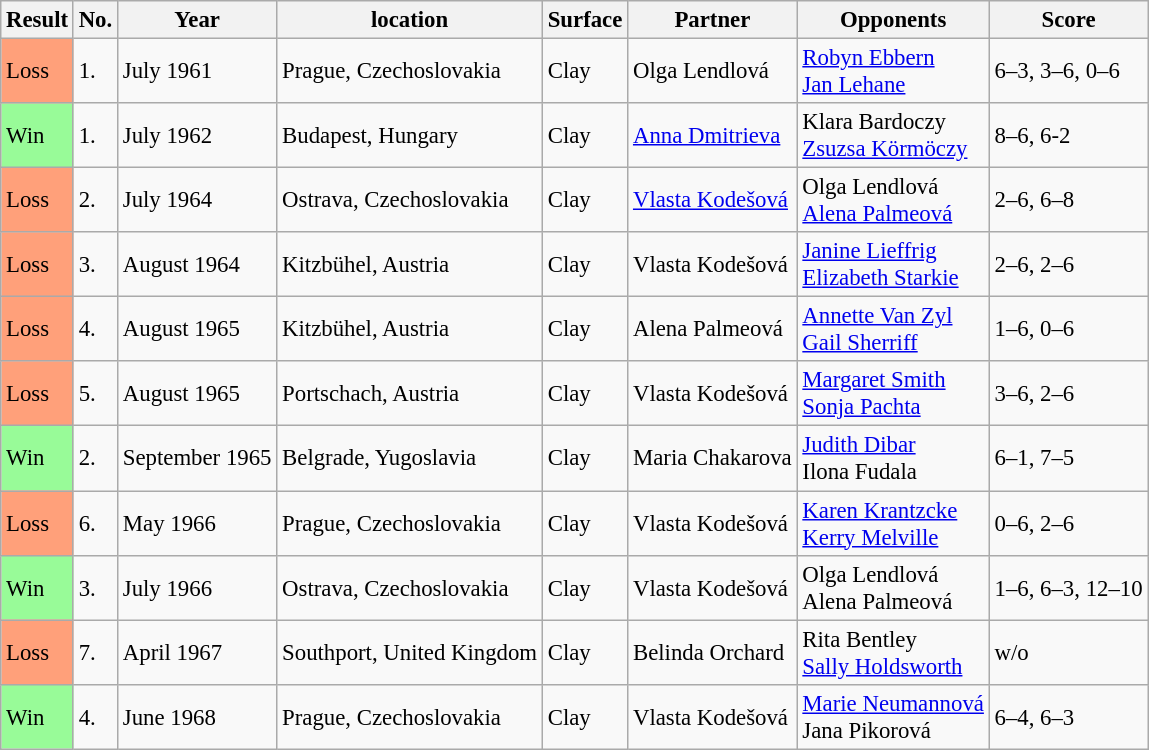<table class="sortable wikitable" style="font-size:95%">
<tr>
<th>Result</th>
<th>No.</th>
<th>Year</th>
<th>location</th>
<th>Surface</th>
<th>Partner</th>
<th>Opponents</th>
<th>Score</th>
</tr>
<tr>
<td style="background:#ffa07a;">Loss</td>
<td>1.</td>
<td>July 1961</td>
<td>Prague, Czechoslovakia</td>
<td>Clay</td>
<td> Olga Lendlová</td>
<td> <a href='#'>Robyn Ebbern</a><br>  <a href='#'>Jan Lehane</a></td>
<td>6–3, 3–6, 0–6</td>
</tr>
<tr>
<td style="background:#98fb98;">Win</td>
<td>1.</td>
<td>July 1962</td>
<td>Budapest, Hungary</td>
<td>Clay</td>
<td> <a href='#'>Anna Dmitrieva</a></td>
<td> Klara Bardoczy <br>  <a href='#'>Zsuzsa Körmöczy</a></td>
<td>8–6, 6-2</td>
</tr>
<tr>
<td style="background:#ffa07a;">Loss</td>
<td>2.</td>
<td>July 1964</td>
<td>Ostrava, Czechoslovakia</td>
<td>Clay</td>
<td> <a href='#'>Vlasta Kodešová</a></td>
<td> Olga Lendlová<br>  <a href='#'>Alena Palmeová</a></td>
<td>2–6, 6–8</td>
</tr>
<tr>
<td style="background:#ffa07a;">Loss</td>
<td>3.</td>
<td>August 1964</td>
<td>Kitzbühel, Austria</td>
<td>Clay</td>
<td> Vlasta Kodešová</td>
<td> <a href='#'>Janine Lieffrig</a><br>  <a href='#'>Elizabeth Starkie</a></td>
<td>2–6, 2–6</td>
</tr>
<tr>
<td style="background:#ffa07a;">Loss</td>
<td>4.</td>
<td>August 1965</td>
<td>Kitzbühel, Austria</td>
<td>Clay</td>
<td> Alena Palmeová</td>
<td> <a href='#'>Annette Van Zyl</a> <br>  <a href='#'>Gail Sherriff</a></td>
<td>1–6, 0–6</td>
</tr>
<tr>
<td style="background:#ffa07a;">Loss</td>
<td>5.</td>
<td>August 1965</td>
<td>Portschach, Austria</td>
<td>Clay</td>
<td> Vlasta Kodešová</td>
<td> <a href='#'>Margaret Smith</a><br>  <a href='#'>Sonja Pachta</a></td>
<td>3–6, 2–6</td>
</tr>
<tr>
<td style="background:#98fb98;">Win</td>
<td>2.</td>
<td>September 1965</td>
<td>Belgrade, Yugoslavia</td>
<td>Clay</td>
<td> Maria Chakarova</td>
<td> <a href='#'>Judith Dibar</a><br>  Ilona Fudala</td>
<td>6–1, 7–5</td>
</tr>
<tr>
<td style="background:#ffa07a;">Loss</td>
<td>6.</td>
<td>May 1966</td>
<td>Prague, Czechoslovakia</td>
<td>Clay</td>
<td> Vlasta Kodešová</td>
<td> <a href='#'>Karen Krantzcke</a><br>  <a href='#'>Kerry Melville</a></td>
<td>0–6, 2–6</td>
</tr>
<tr>
<td style="background:#98fb98;">Win</td>
<td>3.</td>
<td>July 1966</td>
<td>Ostrava, Czechoslovakia</td>
<td>Clay</td>
<td> Vlasta Kodešová</td>
<td> Olga Lendlová <br>  Alena Palmeová</td>
<td>1–6, 6–3, 12–10</td>
</tr>
<tr>
<td style="background:#ffa07a;">Loss</td>
<td>7.</td>
<td>April 1967</td>
<td>Southport, United Kingdom</td>
<td>Clay</td>
<td> Belinda Orchard</td>
<td> Rita Bentley <br>  <a href='#'>Sally Holdsworth</a></td>
<td>w/o</td>
</tr>
<tr>
<td style="background:#98fb98;">Win</td>
<td>4.</td>
<td>June 1968</td>
<td>Prague, Czechoslovakia</td>
<td>Clay</td>
<td> Vlasta Kodešová</td>
<td> <a href='#'>Marie Neumannová</a><br>  Jana Pikorová</td>
<td>6–4, 6–3</td>
</tr>
</table>
